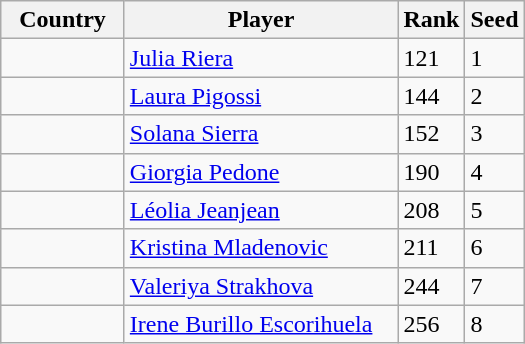<table class="wikitable">
<tr>
<th width="75">Country</th>
<th width="175">Player</th>
<th>Rank</th>
<th>Seed</th>
</tr>
<tr>
<td></td>
<td><a href='#'>Julia Riera</a></td>
<td>121</td>
<td>1</td>
</tr>
<tr>
<td></td>
<td><a href='#'>Laura Pigossi</a></td>
<td>144</td>
<td>2</td>
</tr>
<tr>
<td></td>
<td><a href='#'>Solana Sierra</a></td>
<td>152</td>
<td>3</td>
</tr>
<tr>
<td></td>
<td><a href='#'>Giorgia Pedone</a></td>
<td>190</td>
<td>4</td>
</tr>
<tr>
<td></td>
<td><a href='#'>Léolia Jeanjean</a></td>
<td>208</td>
<td>5</td>
</tr>
<tr>
<td></td>
<td><a href='#'>Kristina Mladenovic</a></td>
<td>211</td>
<td>6</td>
</tr>
<tr>
<td></td>
<td><a href='#'>Valeriya Strakhova</a></td>
<td>244</td>
<td>7</td>
</tr>
<tr>
<td></td>
<td><a href='#'>Irene Burillo Escorihuela</a></td>
<td>256</td>
<td>8</td>
</tr>
</table>
